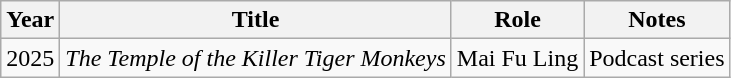<table class="wikitable sortable">
<tr>
<th>Year</th>
<th>Title</th>
<th>Role</th>
<th class="unsortable">Notes</th>
</tr>
<tr>
<td>2025</td>
<td><em>The Temple of the Killer Tiger Monkeys</em></td>
<td>Mai Fu Ling</td>
<td>Podcast series</td>
</tr>
</table>
